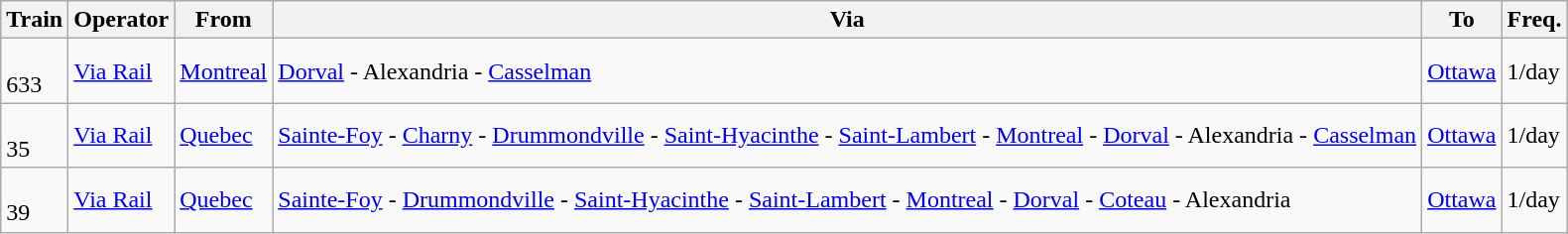<table class="wikitable vatop">
<tr>
<th>Train</th>
<th>Operator</th>
<th>From</th>
<th>Via</th>
<th>To</th>
<th>Freq.</th>
</tr>
<tr>
<td><br>633</td>
<td><a href='#'>Via Rail</a></td>
<td><a href='#'>Montreal</a></td>
<td> <a href='#'>Dorval</a> - Alexandria - <a href='#'>Casselman</a></td>
<td><a href='#'>Ottawa</a></td>
<td>1/day</td>
</tr>
<tr>
<td><br>35</td>
<td><a href='#'>Via Rail</a></td>
<td><a href='#'>Quebec</a></td>
<td><a href='#'>Sainte-Foy</a> - <a href='#'>Charny</a> - <a href='#'>Drummondville</a> - <a href='#'>Saint-Hyacinthe</a> - <a href='#'>Saint-Lambert</a> - <a href='#'>Montreal</a> -   <a href='#'>Dorval</a> - Alexandria - <a href='#'>Casselman</a></td>
<td><a href='#'>Ottawa</a></td>
<td>1/day</td>
</tr>
<tr>
<td><br>39</td>
<td><a href='#'>Via Rail</a></td>
<td><a href='#'>Quebec</a></td>
<td><a href='#'>Sainte-Foy</a> - <a href='#'>Drummondville</a> - <a href='#'>Saint-Hyacinthe</a> - <a href='#'>Saint-Lambert</a> - <a href='#'>Montreal</a> -  <a href='#'>Dorval</a> - <a href='#'>Coteau</a> - Alexandria</td>
<td><a href='#'>Ottawa</a></td>
<td>1/day</td>
</tr>
</table>
